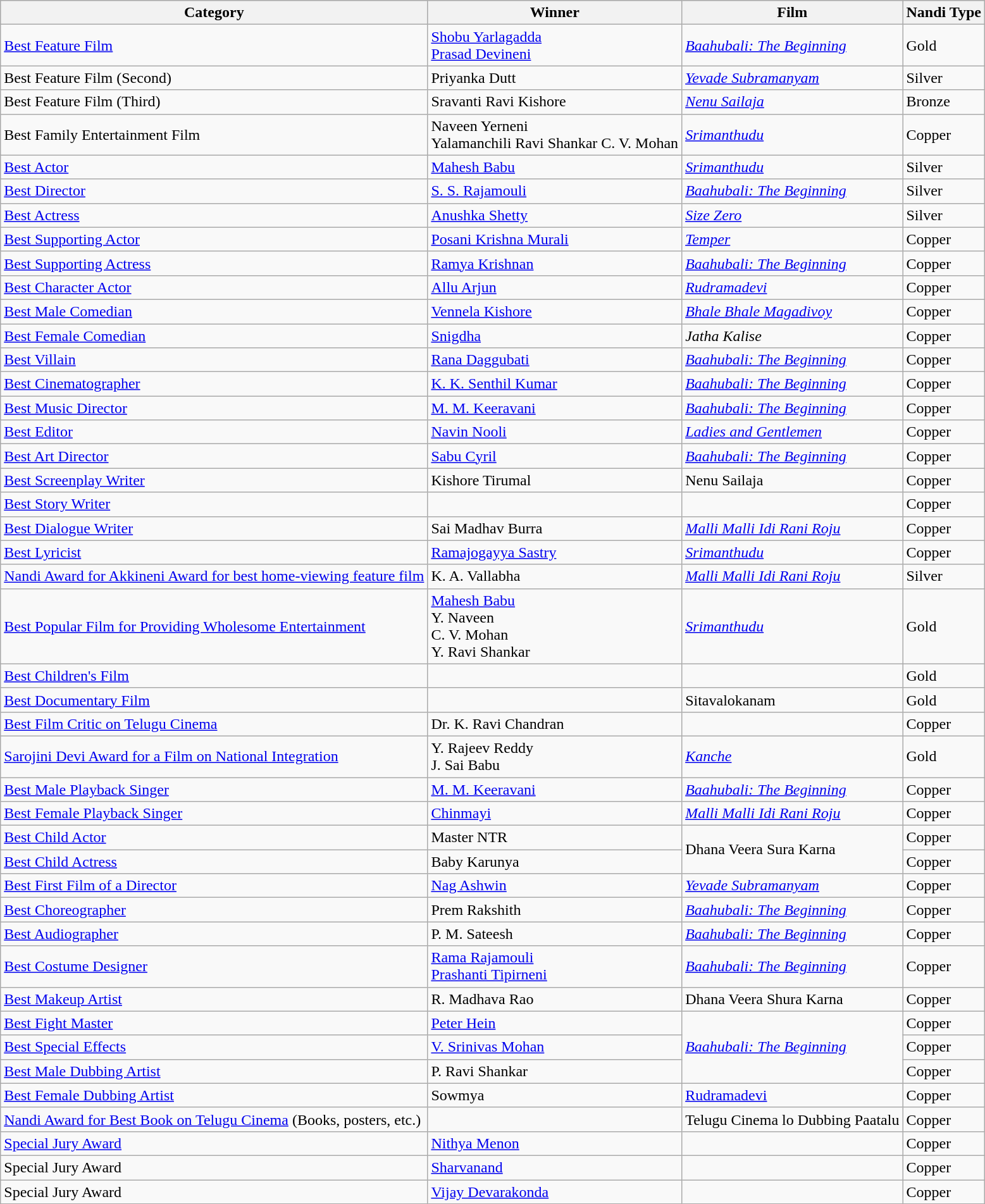<table class="wikitable sortable">
<tr style="background:#cccccf; text-align:center;">
<th>Category</th>
<th>Winner</th>
<th>Film</th>
<th>Nandi Type</th>
</tr>
<tr>
<td><a href='#'>Best Feature Film</a></td>
<td><a href='#'>Shobu Yarlagadda</a> <br> <a href='#'>Prasad Devineni</a></td>
<td><em><a href='#'>Baahubali: The Beginning</a></em></td>
<td>Gold</td>
</tr>
<tr>
<td>Best Feature Film (Second)</td>
<td>Priyanka Dutt</td>
<td><em><a href='#'>Yevade Subramanyam</a></em></td>
<td>Silver</td>
</tr>
<tr>
<td>Best Feature Film (Third)</td>
<td>Sravanti Ravi Kishore</td>
<td><em><a href='#'>Nenu Sailaja</a></em></td>
<td>Bronze</td>
</tr>
<tr>
<td>Best Family Entertainment Film</td>
<td>Naveen Yerneni<br>Yalamanchili Ravi Shankar
C. V. Mohan</td>
<td><em><a href='#'>Srimanthudu</a></em></td>
<td>Copper</td>
</tr>
<tr>
<td><a href='#'>Best Actor</a></td>
<td><a href='#'>Mahesh Babu</a></td>
<td><em><a href='#'>Srimanthudu</a></em></td>
<td>Silver</td>
</tr>
<tr>
<td><a href='#'>Best Director</a></td>
<td><a href='#'>S. S. Rajamouli</a></td>
<td><em><a href='#'>Baahubali: The Beginning</a></em></td>
<td>Silver</td>
</tr>
<tr>
<td><a href='#'>Best Actress</a></td>
<td><a href='#'>Anushka Shetty</a></td>
<td><em><a href='#'>Size Zero</a></em></td>
<td>Silver</td>
</tr>
<tr>
<td><a href='#'>Best Supporting Actor</a></td>
<td><a href='#'>Posani Krishna Murali</a></td>
<td><em><a href='#'>Temper</a></em></td>
<td>Copper</td>
</tr>
<tr>
<td><a href='#'>Best Supporting Actress</a></td>
<td><a href='#'>Ramya Krishnan</a></td>
<td><em><a href='#'>Baahubali: The Beginning</a></em></td>
<td>Copper</td>
</tr>
<tr>
<td><a href='#'>Best Character Actor</a></td>
<td><a href='#'>Allu Arjun</a></td>
<td><em><a href='#'>Rudramadevi</a></em></td>
<td>Copper</td>
</tr>
<tr>
<td><a href='#'>Best Male Comedian</a></td>
<td><a href='#'>Vennela Kishore</a></td>
<td><em><a href='#'>Bhale Bhale Magadivoy</a></em></td>
<td>Copper</td>
</tr>
<tr>
<td><a href='#'>Best Female Comedian</a></td>
<td><a href='#'>Snigdha</a></td>
<td><em>Jatha Kalise</em></td>
<td>Copper</td>
</tr>
<tr>
<td><a href='#'>Best Villain</a></td>
<td><a href='#'>Rana Daggubati</a></td>
<td><em><a href='#'>Baahubali: The Beginning</a></em></td>
<td>Copper</td>
</tr>
<tr>
<td><a href='#'>Best Cinematographer</a></td>
<td><a href='#'>K. K. Senthil Kumar</a></td>
<td><em><a href='#'>Baahubali: The Beginning</a></em></td>
<td>Copper</td>
</tr>
<tr>
<td><a href='#'>Best Music Director</a></td>
<td><a href='#'>M. M. Keeravani</a></td>
<td><em><a href='#'>Baahubali: The Beginning</a></em></td>
<td>Copper</td>
</tr>
<tr>
<td><a href='#'>Best Editor</a></td>
<td><a href='#'>Navin Nooli</a></td>
<td><em><a href='#'>Ladies and Gentlemen</a></em></td>
<td>Copper</td>
</tr>
<tr>
<td><a href='#'>Best Art Director</a></td>
<td><a href='#'>Sabu Cyril</a></td>
<td><em><a href='#'>Baahubali: The Beginning</a></em></td>
<td>Copper</td>
</tr>
<tr>
<td><a href='#'>Best Screenplay Writer</a></td>
<td>Kishore Tirumal</td>
<td>Nenu Sailaja</td>
<td>Copper</td>
</tr>
<tr>
<td><a href='#'>Best Story Writer</a></td>
<td></td>
<td></td>
<td>Copper</td>
</tr>
<tr>
<td><a href='#'>Best Dialogue Writer</a></td>
<td>Sai Madhav Burra</td>
<td><em><a href='#'>Malli Malli Idi Rani Roju</a></em></td>
<td>Copper</td>
</tr>
<tr>
<td><a href='#'>Best Lyricist</a></td>
<td><a href='#'>Ramajogayya Sastry</a></td>
<td><em><a href='#'>Srimanthudu</a></em></td>
<td>Copper</td>
</tr>
<tr>
<td><a href='#'>Nandi Award for Akkineni Award for best home-viewing feature film</a></td>
<td>K. A. Vallabha</td>
<td><em><a href='#'>Malli Malli Idi Rani Roju</a></em></td>
<td>Silver</td>
</tr>
<tr>
<td><a href='#'>Best Popular Film for Providing Wholesome Entertainment</a></td>
<td><a href='#'>Mahesh Babu</a> <br> Y. Naveen <br> C. V. Mohan <br> Y. Ravi Shankar</td>
<td><em><a href='#'>Srimanthudu</a></em></td>
<td>Gold</td>
</tr>
<tr>
<td><a href='#'>Best Children's Film</a></td>
<td></td>
<td></td>
<td>Gold</td>
</tr>
<tr>
<td><a href='#'>Best Documentary Film</a></td>
<td></td>
<td>Sitavalokanam</td>
<td>Gold</td>
</tr>
<tr>
<td><a href='#'>Best Film Critic on Telugu Cinema</a></td>
<td>Dr. K. Ravi Chandran</td>
<td></td>
<td>Copper</td>
</tr>
<tr>
<td><a href='#'>Sarojini Devi Award for a Film on National Integration</a></td>
<td>Y. Rajeev Reddy <br> J. Sai Babu</td>
<td><em><a href='#'>Kanche</a></em></td>
<td>Gold</td>
</tr>
<tr>
<td><a href='#'>Best Male Playback Singer</a></td>
<td><a href='#'>M. M. Keeravani</a></td>
<td><em><a href='#'>Baahubali: The Beginning</a></em></td>
<td>Copper</td>
</tr>
<tr>
<td><a href='#'>Best Female Playback Singer</a></td>
<td><a href='#'>Chinmayi</a></td>
<td><em><a href='#'>Malli Malli Idi Rani Roju</a></em></td>
<td>Copper</td>
</tr>
<tr>
<td><a href='#'>Best Child Actor</a></td>
<td>Master NTR</td>
<td rowspan="2">Dhana Veera Sura Karna</td>
<td>Copper</td>
</tr>
<tr>
<td><a href='#'>Best Child Actress</a></td>
<td>Baby Karunya</td>
<td>Copper</td>
</tr>
<tr>
<td><a href='#'>Best First Film of a Director</a></td>
<td><a href='#'>Nag Ashwin</a></td>
<td><em><a href='#'>Yevade Subramanyam</a></em></td>
<td>Copper</td>
</tr>
<tr>
<td><a href='#'>Best Choreographer</a></td>
<td>Prem Rakshith</td>
<td><em><a href='#'>Baahubali: The Beginning</a></em></td>
<td>Copper</td>
</tr>
<tr>
<td><a href='#'>Best Audiographer</a></td>
<td>P. M. Sateesh</td>
<td><em><a href='#'>Baahubali: The Beginning</a></em></td>
<td>Copper</td>
</tr>
<tr>
<td><a href='#'>Best Costume Designer</a></td>
<td><a href='#'>Rama Rajamouli</a><br><a href='#'>Prashanti Tipirneni</a></td>
<td><em><a href='#'>Baahubali: The Beginning</a></em></td>
<td>Copper</td>
</tr>
<tr>
<td><a href='#'>Best Makeup Artist</a></td>
<td>R. Madhava Rao</td>
<td>Dhana Veera Shura Karna</td>
<td>Copper</td>
</tr>
<tr>
<td><a href='#'>Best Fight Master</a></td>
<td><a href='#'>Peter Hein</a></td>
<td rowspan="3"><em><a href='#'>Baahubali: The Beginning</a></em></td>
<td>Copper</td>
</tr>
<tr>
<td><a href='#'>Best Special Effects</a></td>
<td><a href='#'>V. Srinivas Mohan</a></td>
<td>Copper</td>
</tr>
<tr>
<td><a href='#'>Best Male Dubbing Artist</a></td>
<td>P. Ravi Shankar</td>
<td>Copper</td>
</tr>
<tr>
<td><a href='#'>Best Female Dubbing Artist</a></td>
<td>Sowmya</td>
<td><a href='#'>Rudramadevi</a></td>
<td>Copper</td>
</tr>
<tr>
<td><a href='#'>Nandi Award for Best Book on Telugu Cinema</a> (Books, posters, etc.)</td>
<td></td>
<td>Telugu Cinema lo Dubbing Paatalu</td>
<td>Copper</td>
</tr>
<tr>
<td><a href='#'>Special Jury Award</a></td>
<td><a href='#'>Nithya Menon</a></td>
<td></td>
<td>Copper</td>
</tr>
<tr>
<td>Special Jury Award</td>
<td><a href='#'>Sharvanand</a></td>
<td></td>
<td>Copper</td>
</tr>
<tr>
<td>Special Jury Award</td>
<td><a href='#'>Vijay Devarakonda</a></td>
<td></td>
<td>Copper</td>
</tr>
</table>
